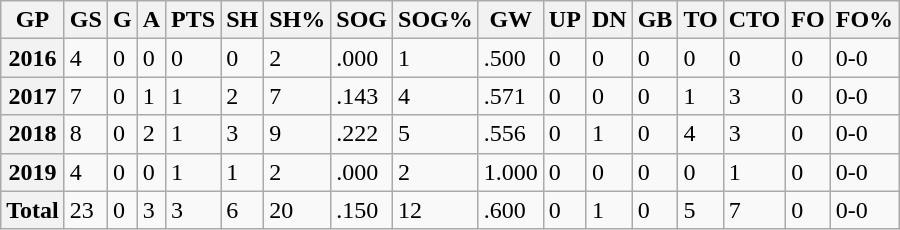<table class="wikitable">
<tr>
<th>GP</th>
<th>GS</th>
<th>G</th>
<th>A</th>
<th>PTS</th>
<th>SH</th>
<th>SH%</th>
<th>SOG</th>
<th>SOG%</th>
<th>GW</th>
<th>UP</th>
<th>DN</th>
<th>GB</th>
<th>TO</th>
<th>CTO</th>
<th>FO</th>
<th>FO%</th>
</tr>
<tr>
<th>2016</th>
<td>4</td>
<td>0</td>
<td>0</td>
<td>0</td>
<td>0</td>
<td>2</td>
<td>.000</td>
<td>1</td>
<td>.500</td>
<td>0</td>
<td>0</td>
<td>0</td>
<td>0</td>
<td>0</td>
<td>0</td>
<td>0-0</td>
</tr>
<tr>
<th>2017</th>
<td>7</td>
<td>0</td>
<td>1</td>
<td>1</td>
<td>2</td>
<td>7</td>
<td>.143</td>
<td>4</td>
<td>.571</td>
<td>0</td>
<td>0</td>
<td>0</td>
<td>1</td>
<td>3</td>
<td>0</td>
<td>0-0</td>
</tr>
<tr>
<th>2018</th>
<td>8</td>
<td>0</td>
<td>2</td>
<td>1</td>
<td>3</td>
<td>9</td>
<td>.222</td>
<td>5</td>
<td>.556</td>
<td>0</td>
<td>1</td>
<td>0</td>
<td>4</td>
<td>3</td>
<td>0</td>
<td>0-0</td>
</tr>
<tr>
<th>2019</th>
<td>4</td>
<td>0</td>
<td>0</td>
<td>1</td>
<td>1</td>
<td>2</td>
<td>.000</td>
<td>2</td>
<td>1.000</td>
<td>0</td>
<td>0</td>
<td>0</td>
<td>0</td>
<td>1</td>
<td>0</td>
<td>0-0</td>
</tr>
<tr>
<th>Total</th>
<td>23</td>
<td>0</td>
<td>3</td>
<td>3</td>
<td>6</td>
<td>20</td>
<td>.150</td>
<td>12</td>
<td>.600</td>
<td>0</td>
<td>1</td>
<td>0</td>
<td>5</td>
<td>7</td>
<td>0</td>
<td>0-0</td>
</tr>
</table>
